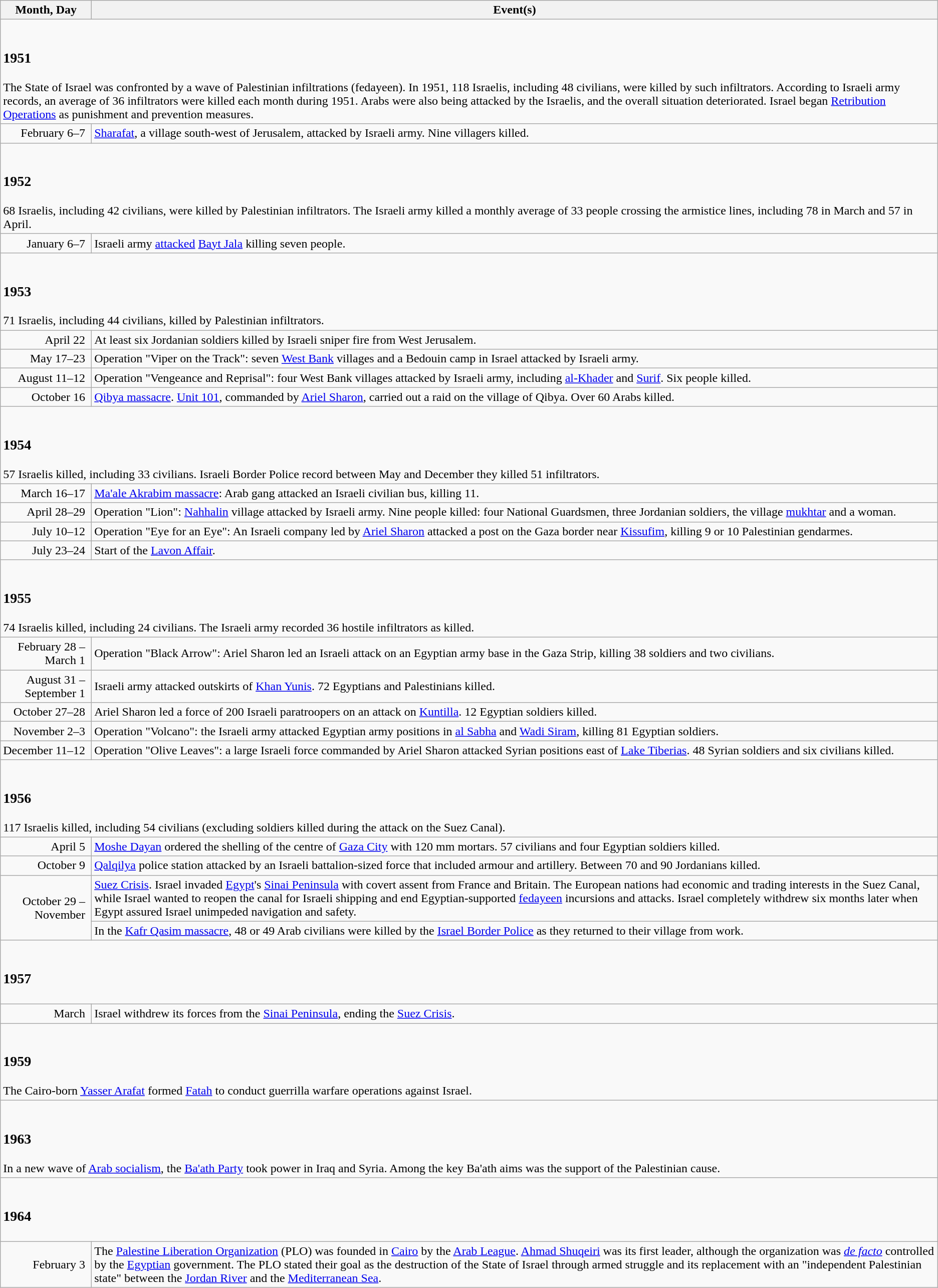<table class="wikitable">
<tr>
<th>Month, Day</th>
<th>Event(s)</th>
</tr>
<tr>
<td colspan="2"><br><h3>1951</h3>The State of Israel was confronted by a wave of Palestinian infiltrations (fedayeen). In 1951, 118 Israelis, including 48 civilians, were killed by such infiltrators. According to Israeli army records, an average of 36 infiltrators were killed each month during 1951. Arabs were also being attacked by the Israelis, and the overall situation deteriorated. Israel began <a href='#'>Retribution Operations</a> as punishment and prevention measures.</td>
</tr>
<tr>
<td style="white-space:nowrap;text-align:right;padding-right:0.5em;">February 6–7</td>
<td><a href='#'>Sharafat</a>, a village south-west of Jerusalem, attacked by Israeli army. Nine villagers killed.</td>
</tr>
<tr>
<td colspan="2"><br><h3>1952</h3>68 Israelis, including 42 civilians, were killed by Palestinian infiltrators. The Israeli army killed a monthly average of 33 people crossing the armistice lines, including 78 in March and 57 in April.</td>
</tr>
<tr>
<td style="white-space:nowrap;text-align:right;padding-right:0.5em;">January 6–7</td>
<td>Israeli army <a href='#'>attacked</a> <a href='#'>Bayt Jala</a> killing seven people.</td>
</tr>
<tr>
<td colspan="2"><br><h3>1953</h3>71 Israelis, including 44 civilians, killed by Palestinian infiltrators.</td>
</tr>
<tr>
<td style="white-space:nowrap;text-align:right;padding-right:0.5em;">April 22</td>
<td>At least six Jordanian soldiers killed by Israeli sniper fire from West Jerusalem.</td>
</tr>
<tr>
<td style="white-space:nowrap;text-align:right;padding-right:0.5em;">May 17–23</td>
<td>Operation "Viper on the Track": seven <a href='#'>West Bank</a> villages and a Bedouin camp in Israel attacked by Israeli army.</td>
</tr>
<tr>
<td style="white-space:nowrap;text-align:right;padding-right:0.5em;">August 11–12</td>
<td>Operation "Vengeance and Reprisal": four West Bank villages attacked by Israeli army, including <a href='#'>al-Khader</a> and <a href='#'>Surif</a>. Six people killed.</td>
</tr>
<tr>
<td style="white-space:nowrap;text-align:right;padding-right:0.5em;">October 16</td>
<td><a href='#'>Qibya massacre</a>. <a href='#'>Unit 101</a>, commanded by <a href='#'>Ariel Sharon</a>, carried out a raid on the village of Qibya. Over 60 Arabs killed.</td>
</tr>
<tr>
<td colspan="2"><br><h3>1954</h3>57 Israelis killed, including 33 civilians. Israeli Border Police record between May and December they killed 51 infiltrators.</td>
</tr>
<tr>
<td style="white-space:nowrap;text-align:right;padding-right:0.5em;">March 16–17</td>
<td><a href='#'>Ma'ale Akrabim massacre</a>: Arab gang attacked an Israeli civilian bus, killing 11.</td>
</tr>
<tr>
<td style="white-space:nowrap;text-align:right;padding-right:0.5em;">April 28–29</td>
<td>Operation "Lion": <a href='#'>Nahhalin</a> village attacked by Israeli army. Nine people killed: four National Guardsmen, three Jordanian soldiers, the village <a href='#'>mukhtar</a> and a woman.</td>
</tr>
<tr>
<td style="white-space:nowrap;text-align:right;padding-right:0.5em;">July 10–12</td>
<td>Operation "Eye for an Eye": An Israeli company led by <a href='#'>Ariel Sharon</a> attacked a post on the Gaza border near <a href='#'>Kissufim</a>, killing 9 or 10 Palestinian gendarmes.</td>
</tr>
<tr>
<td style="white-space:nowrap;text-align:right;padding-right:0.5em;">July 23–24</td>
<td>Start of the <a href='#'>Lavon Affair</a>.</td>
</tr>
<tr>
<td colspan="2"><br><h3>1955</h3>74 Israelis killed, including 24 civilians. The Israeli army recorded 36 hostile infiltrators as killed.</td>
</tr>
<tr>
<td style="white-space:nowrap;text-align:right;padding-right:0.5em;">February 28 –<br>March 1</td>
<td>Operation "Black Arrow": Ariel Sharon led an Israeli attack on an Egyptian army base in the Gaza Strip, killing 38 soldiers and two civilians.</td>
</tr>
<tr>
<td style="white-space:nowrap;text-align:right;padding-right:0.5em;">August 31 –<br>September 1</td>
<td>Israeli army attacked outskirts of <a href='#'>Khan Yunis</a>. 72 Egyptians and Palestinians killed.</td>
</tr>
<tr>
<td style="white-space:nowrap;text-align:right;padding-right:0.5em;">October 27–28</td>
<td>Ariel Sharon led a force of 200 Israeli paratroopers on an attack on <a href='#'>Kuntilla</a>. 12 Egyptian soldiers killed.</td>
</tr>
<tr>
<td style="white-space:nowrap;text-align:right;padding-right:0.5em;">November 2–3</td>
<td>Operation "Volcano": the Israeli army attacked Egyptian army positions in <a href='#'>al Sabha</a> and <a href='#'>Wadi Siram</a>, killing 81 Egyptian soldiers.</td>
</tr>
<tr>
<td style="white-space:nowrap;text-align:right;padding-right:0.5em;">December 11–12</td>
<td>Operation "Olive Leaves": a large Israeli force commanded by Ariel Sharon attacked Syrian positions east of <a href='#'>Lake Tiberias</a>. 48 Syrian soldiers and six civilians killed.</td>
</tr>
<tr>
<td colspan="2"><br><h3>1956</h3>117 Israelis killed, including 54 civilians (excluding soldiers killed during the attack on the Suez Canal).</td>
</tr>
<tr>
<td style="white-space:nowrap;text-align:right;padding-right:0.5em;">April 5</td>
<td><a href='#'>Moshe Dayan</a> ordered the shelling of the centre of <a href='#'>Gaza City</a> with 120 mm mortars. 57 civilians and four Egyptian soldiers killed.</td>
</tr>
<tr>
<td style="white-space:nowrap;text-align:right;padding-right:0.5em;">October 9</td>
<td><a href='#'>Qalqilya</a> police station attacked by an Israeli battalion-sized force that included armour and artillery. Between 70 and 90 Jordanians killed.</td>
</tr>
<tr>
<td rowspan="2" style="white-space:nowrap;text-align:right;padding-right:0.5em;">October 29 –<br>November</td>
<td><a href='#'>Suez Crisis</a>. Israel invaded <a href='#'>Egypt</a>'s <a href='#'>Sinai Peninsula</a> with covert assent from France and Britain. The European nations had economic and trading interests in the Suez Canal, while Israel wanted to reopen the canal for Israeli shipping and end Egyptian-supported <a href='#'>fedayeen</a> incursions and attacks. Israel completely withdrew six months later when Egypt assured Israel unimpeded navigation and safety.</td>
</tr>
<tr>
<td>In the <a href='#'>Kafr Qasim massacre</a>, 48 or 49 Arab civilians were killed by the <a href='#'>Israel Border Police</a> as they returned to their village from work.</td>
</tr>
<tr>
<td colspan="2"><br><h3>1957</h3></td>
</tr>
<tr>
<td style="white-space:nowrap;text-align:right;padding-right:0.5em;">March</td>
<td>Israel withdrew its forces from the <a href='#'>Sinai Peninsula</a>, ending the <a href='#'>Suez Crisis</a>.</td>
</tr>
<tr>
<td colspan="2"><br><h3>1959</h3>The Cairo-born <a href='#'>Yasser Arafat</a> formed <a href='#'>Fatah</a> to conduct guerrilla warfare operations against Israel.</td>
</tr>
<tr>
<td colspan="2"><br><h3>1963</h3>In a new wave of <a href='#'>Arab socialism</a>, the <a href='#'>Ba'ath Party</a> took power in Iraq and Syria. Among the key Ba'ath aims was the support of the Palestinian cause.</td>
</tr>
<tr>
<td colspan="2"><br><h3>1964</h3></td>
</tr>
<tr>
<td style="white-space:nowrap;text-align:right;padding-right:0.5em;">February 3</td>
<td>The <a href='#'>Palestine Liberation Organization</a> (PLO) was founded in <a href='#'>Cairo</a> by the <a href='#'>Arab League</a>. <a href='#'>Ahmad Shuqeiri</a> was its first leader, although the organization was <em><a href='#'>de facto</a></em> controlled by the <a href='#'>Egyptian</a> government. The PLO stated their goal as the destruction of the State of Israel through armed struggle and its replacement with an "independent Palestinian state" between the <a href='#'>Jordan River</a> and the <a href='#'>Mediterranean Sea</a>.</td>
</tr>
</table>
